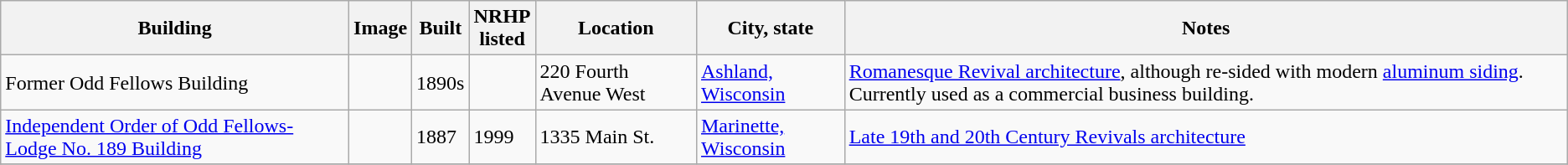<table class="wikitable sortable">
<tr>
<th>Building<br></th>
<th class="unsortable">Image</th>
<th>Built</th>
<th>NRHP<br>listed</th>
<th>Location</th>
<th>City, state</th>
<th class="unsortable">Notes</th>
</tr>
<tr>
<td>Former Odd Fellows Building</td>
<td></td>
<td>1890s</td>
<td></td>
<td>220 Fourth Avenue West</td>
<td><a href='#'>Ashland, Wisconsin</a></td>
<td><a href='#'>Romanesque Revival architecture</a>, although re-sided with modern <a href='#'>aluminum siding</a>. Currently used as a commercial business building.</td>
</tr>
<tr>
<td><a href='#'>Independent Order of Odd Fellows-Lodge No. 189 Building</a></td>
<td></td>
<td>1887</td>
<td>1999</td>
<td>1335 Main St.<br><small></small></td>
<td><a href='#'>Marinette, Wisconsin</a></td>
<td><a href='#'>Late 19th and 20th Century Revivals architecture</a></td>
</tr>
<tr>
</tr>
</table>
